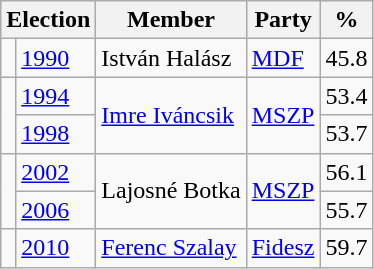<table class=wikitable>
<tr>
<th colspan=2>Election</th>
<th>Member</th>
<th>Party</th>
<th>%</th>
</tr>
<tr>
<td bgcolor=></td>
<td><a href='#'>1990</a></td>
<td>István Halász</td>
<td><a href='#'>MDF</a></td>
<td align=right>45.8</td>
</tr>
<tr>
<td rowspan=2 bgcolor=></td>
<td><a href='#'>1994</a></td>
<td rowspan=2><a href='#'>Imre Iváncsik</a></td>
<td rowspan=2><a href='#'>MSZP</a></td>
<td align=right>53.4</td>
</tr>
<tr>
<td><a href='#'>1998</a></td>
<td align=right>53.7</td>
</tr>
<tr>
<td rowspan=2 bgcolor=></td>
<td><a href='#'>2002</a></td>
<td rowspan=2>Lajosné Botka</td>
<td rowspan=2><a href='#'>MSZP</a></td>
<td align=right>56.1</td>
</tr>
<tr>
<td><a href='#'>2006</a></td>
<td align=right>55.7</td>
</tr>
<tr>
<td bgcolor=></td>
<td><a href='#'>2010</a></td>
<td><a href='#'>Ferenc Szalay</a></td>
<td><a href='#'>Fidesz</a></td>
<td align=right>59.7</td>
</tr>
</table>
